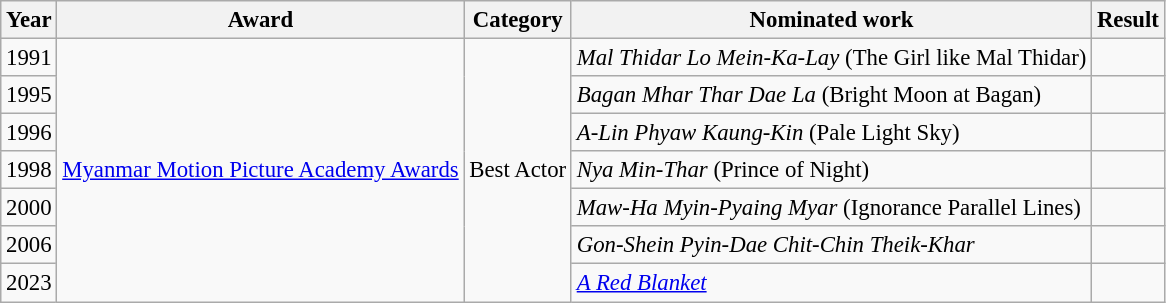<table class="wikitable" style="font-size: 95%">
<tr>
<th>Year</th>
<th>Award</th>
<th>Category</th>
<th>Nominated work</th>
<th>Result</th>
</tr>
<tr>
<td>1991</td>
<td rowspan="7"><a href='#'>Myanmar Motion Picture Academy Awards</a></td>
<td rowspan="7">Best Actor</td>
<td><em>Mal Thidar Lo Mein-Ka-Lay</em> (The Girl like Mal Thidar)</td>
<td></td>
</tr>
<tr>
<td>1995</td>
<td><em>Bagan Mhar Thar Dae La</em> (Bright Moon at Bagan)</td>
<td></td>
</tr>
<tr>
<td>1996</td>
<td><em>A-Lin Phyaw Kaung-Kin</em> (Pale Light Sky)</td>
<td></td>
</tr>
<tr>
<td>1998</td>
<td><em>Nya Min-Thar</em> (Prince of Night)</td>
<td></td>
</tr>
<tr>
<td>2000</td>
<td><em>Maw-Ha Myin-Pyaing Myar</em> (Ignorance Parallel Lines)</td>
<td></td>
</tr>
<tr>
<td>2006</td>
<td><em>Gon-Shein Pyin-Dae Chit-Chin Theik-Khar</em></td>
<td></td>
</tr>
<tr>
<td>2023</td>
<td><em><a href='#'>A Red Blanket</a></em></td>
<td></td>
</tr>
</table>
